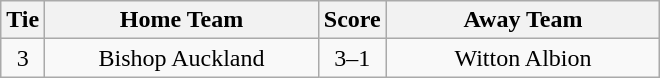<table class="wikitable" style="text-align:center;">
<tr>
<th width=20>Tie</th>
<th width=175>Home Team</th>
<th width=20>Score</th>
<th width=175>Away Team</th>
</tr>
<tr>
<td>3</td>
<td>Bishop Auckland</td>
<td>3–1</td>
<td>Witton Albion</td>
</tr>
</table>
